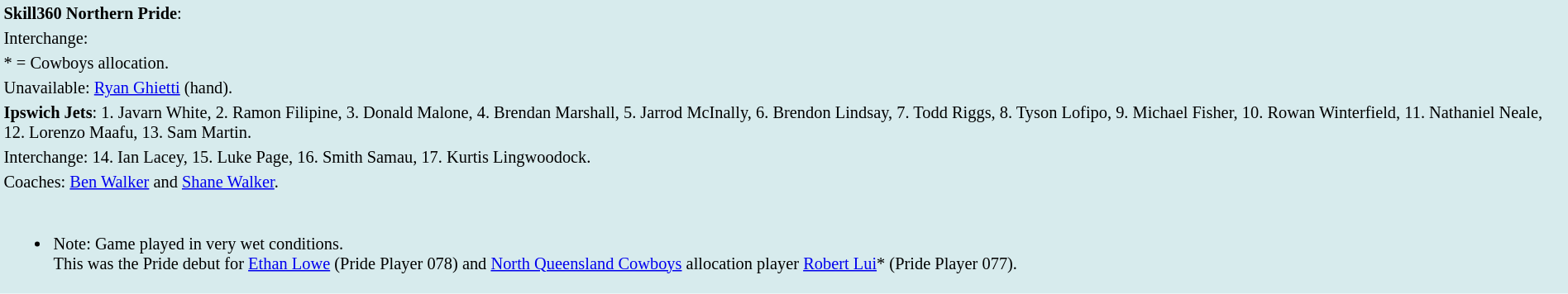<table style="background:#d7ebed; font-size:85%; width:100%;">
<tr>
<td><strong>Skill360 Northern Pride</strong>:             </td>
</tr>
<tr>
<td>Interchange:    </td>
</tr>
<tr>
<td>* = Cowboys allocation.</td>
</tr>
<tr>
<td>Unavailable: <a href='#'>Ryan Ghietti</a> (hand).</td>
</tr>
<tr>
<td><strong>Ipswich Jets</strong>: 1. Javarn White, 2. Ramon Filipine, 3. Donald Malone, 4. Brendan Marshall, 5. Jarrod McInally, 6. Brendon Lindsay, 7. Todd Riggs, 8. Tyson Lofipo, 9. Michael Fisher, 10. Rowan Winterfield, 11. Nathaniel Neale, 12. Lorenzo Maafu, 13. Sam Martin.</td>
</tr>
<tr>
<td>Interchange: 14. Ian Lacey, 15. Luke Page, 16. Smith Samau, 17. Kurtis Lingwoodock.</td>
</tr>
<tr>
<td>Coaches: <a href='#'>Ben Walker</a> and <a href='#'>Shane Walker</a>.</td>
</tr>
<tr>
<td><br><ul><li>Note: Game played in very wet conditions.<br>This was the Pride debut for <a href='#'>Ethan Lowe</a> (Pride Player 078) and <a href='#'>North Queensland Cowboys</a> allocation player <a href='#'>Robert Lui</a>* (Pride Player 077).</li></ul></td>
</tr>
</table>
